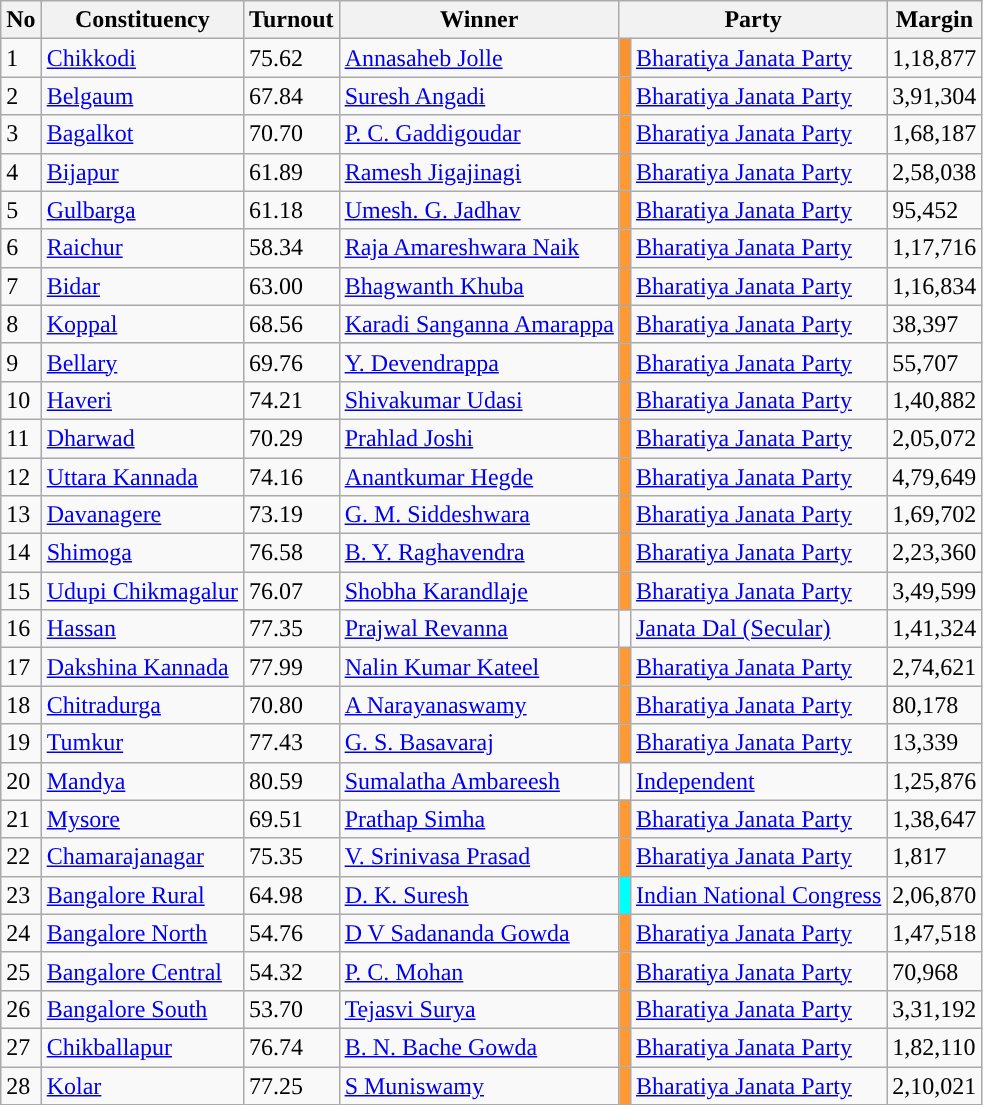<table class="wikitable sortable">
<tr>
<th>No</th>
<th>Constituency</th>
<th>Turnout<strong></strong></th>
<th>Winner</th>
<th colspan="2">Party</th>
<th>Margin</th>
</tr>
<tr>
<td>1</td>
<td><a href='#'>Chikkodi</a></td>
<td>75.62 </td>
<td><a href='#'>Annasaheb Jolle</a></td>
<td bgcolor=#F9933></td>
<td><a href='#'>Bharatiya Janata Party</a></td>
<td>1,18,877</td>
</tr>
<tr>
<td>2</td>
<td><a href='#'>Belgaum</a></td>
<td>67.84 </td>
<td><a href='#'>Suresh Angadi</a></td>
<td bgcolor=#FF9933></td>
<td><a href='#'>Bharatiya Janata Party</a></td>
<td>3,91,304</td>
</tr>
<tr>
<td>3</td>
<td><a href='#'>Bagalkot</a></td>
<td>70.70 </td>
<td><a href='#'>P. C. Gaddigoudar</a></td>
<td bgcolor=#FF9933></td>
<td><a href='#'>Bharatiya Janata Party</a></td>
<td>1,68,187</td>
</tr>
<tr>
<td>4</td>
<td><a href='#'>Bijapur</a></td>
<td>61.89 </td>
<td><a href='#'>Ramesh Jigajinagi</a></td>
<td bgcolor=#FF9933></td>
<td><a href='#'>Bharatiya Janata Party</a></td>
<td>2,58,038</td>
</tr>
<tr>
<td>5</td>
<td><a href='#'>Gulbarga</a></td>
<td>61.18 </td>
<td><a href='#'>Umesh. G. Jadhav</a></td>
<td bgcolor=#FF9933></td>
<td><a href='#'>Bharatiya Janata Party</a></td>
<td>95,452</td>
</tr>
<tr>
<td>6</td>
<td><a href='#'>Raichur</a></td>
<td>58.34 </td>
<td><a href='#'>Raja Amareshwara Naik</a></td>
<td bgcolor=#FF9933></td>
<td><a href='#'>Bharatiya Janata Party</a></td>
<td>1,17,716</td>
</tr>
<tr>
<td>7</td>
<td><a href='#'>Bidar</a></td>
<td>63.00 </td>
<td><a href='#'>Bhagwanth Khuba</a></td>
<td bgcolor=#FF9933></td>
<td><a href='#'>Bharatiya Janata Party</a></td>
<td>1,16,834</td>
</tr>
<tr>
<td>8</td>
<td><a href='#'>Koppal</a></td>
<td>68.56 </td>
<td><a href='#'>Karadi Sanganna Amarappa</a></td>
<td bgcolor=#FF9933></td>
<td><a href='#'>Bharatiya Janata Party</a></td>
<td>38,397</td>
</tr>
<tr>
<td>9</td>
<td><a href='#'>Bellary</a></td>
<td>69.76 </td>
<td><a href='#'>Y. Devendrappa</a></td>
<td bgcolor=#FF9933></td>
<td><a href='#'>Bharatiya Janata Party</a></td>
<td>55,707</td>
</tr>
<tr>
<td>10</td>
<td><a href='#'>Haveri</a></td>
<td>74.21 </td>
<td><a href='#'>Shivakumar Udasi</a></td>
<td bgcolor=#FF9933></td>
<td><a href='#'>Bharatiya Janata Party</a></td>
<td>1,40,882</td>
</tr>
<tr>
<td>11</td>
<td><a href='#'>Dharwad</a></td>
<td>70.29 </td>
<td><a href='#'>Prahlad Joshi</a></td>
<td bgcolor=#FF9933></td>
<td><a href='#'>Bharatiya Janata Party</a></td>
<td>2,05,072</td>
</tr>
<tr>
<td>12</td>
<td><a href='#'>Uttara Kannada</a></td>
<td>74.16 </td>
<td><a href='#'>Anantkumar Hegde</a></td>
<td bgcolor=#FF9933></td>
<td><a href='#'>Bharatiya Janata Party</a></td>
<td>4,79,649</td>
</tr>
<tr>
<td>13</td>
<td><a href='#'>Davanagere</a></td>
<td>73.19 </td>
<td><a href='#'>G. M. Siddeshwara</a></td>
<td bgcolor=#FF9933></td>
<td><a href='#'>Bharatiya Janata Party</a></td>
<td>1,69,702</td>
</tr>
<tr>
<td>14</td>
<td><a href='#'>Shimoga</a></td>
<td>76.58 </td>
<td><a href='#'>B. Y. Raghavendra</a></td>
<td bgcolor=#FF9933></td>
<td><a href='#'>Bharatiya Janata Party</a></td>
<td>2,23,360</td>
</tr>
<tr>
<td>15</td>
<td><a href='#'>Udupi Chikmagalur</a></td>
<td>76.07 </td>
<td><a href='#'>Shobha Karandlaje</a></td>
<td bgcolor=#FF9933></td>
<td><a href='#'>Bharatiya Janata Party</a></td>
<td>3,49,599</td>
</tr>
<tr>
<td>16</td>
<td><a href='#'>Hassan</a></td>
<td>77.35 </td>
<td><a href='#'>Prajwal Revanna</a></td>
<td style="background:"></td>
<td><a href='#'>Janata Dal (Secular)</a></td>
<td>1,41,324</td>
</tr>
<tr>
<td>17</td>
<td><a href='#'>Dakshina Kannada</a></td>
<td>77.99 </td>
<td><a href='#'>Nalin Kumar Kateel</a></td>
<td bgcolor=#FF9933></td>
<td><a href='#'>Bharatiya Janata Party</a></td>
<td>2,74,621</td>
</tr>
<tr>
<td>18</td>
<td><a href='#'>Chitradurga</a></td>
<td>70.80 </td>
<td><a href='#'>A Narayanaswamy</a></td>
<td bgcolor=#FF9933></td>
<td><a href='#'>Bharatiya Janata Party</a></td>
<td>80,178</td>
</tr>
<tr>
<td>19</td>
<td><a href='#'>Tumkur</a></td>
<td>77.43 </td>
<td><a href='#'>G. S. Basavaraj</a></td>
<td bgcolor=#FF9933></td>
<td><a href='#'>Bharatiya Janata Party</a></td>
<td>13,339</td>
</tr>
<tr>
<td>20</td>
<td><a href='#'>Mandya</a></td>
<td>80.59 </td>
<td><a href='#'>Sumalatha Ambareesh</a></td>
<td></td>
<td><a href='#'>Independent</a></td>
<td>1,25,876</td>
</tr>
<tr>
<td>21</td>
<td><a href='#'>Mysore</a></td>
<td>69.51 </td>
<td><a href='#'>Prathap Simha</a></td>
<td bgcolor=#FF9933></td>
<td><a href='#'>Bharatiya Janata Party</a></td>
<td>1,38,647</td>
</tr>
<tr>
<td>22</td>
<td><a href='#'>Chamarajanagar</a></td>
<td>75.35 </td>
<td><a href='#'>V. Srinivasa Prasad</a></td>
<td bgcolor=#FF9933></td>
<td><a href='#'>Bharatiya Janata Party</a></td>
<td>1,817</td>
</tr>
<tr>
<td>23</td>
<td><a href='#'>Bangalore Rural</a></td>
<td>64.98 </td>
<td><a href='#'>D. K. Suresh</a></td>
<td bgcolor=#00FFFF></td>
<td><a href='#'>Indian National Congress</a></td>
<td>2,06,870</td>
</tr>
<tr>
<td>24</td>
<td><a href='#'>Bangalore North</a></td>
<td>54.76 </td>
<td><a href='#'>D V Sadananda Gowda</a></td>
<td bgcolor=#FF9933></td>
<td><a href='#'>Bharatiya Janata Party</a></td>
<td>1,47,518</td>
</tr>
<tr>
<td>25</td>
<td><a href='#'>Bangalore Central</a></td>
<td>54.32 </td>
<td><a href='#'>P. C. Mohan</a></td>
<td bgcolor=#FF9933></td>
<td><a href='#'>Bharatiya Janata Party</a></td>
<td>70,968</td>
</tr>
<tr>
<td>26</td>
<td><a href='#'>Bangalore South</a></td>
<td>53.70 </td>
<td><a href='#'>Tejasvi Surya</a></td>
<td bgcolor=#FF9933></td>
<td><a href='#'>Bharatiya Janata Party</a></td>
<td>3,31,192</td>
</tr>
<tr>
<td>27</td>
<td><a href='#'>Chikballapur</a></td>
<td>76.74 </td>
<td><a href='#'>B. N. Bache Gowda</a></td>
<td bgcolor=#FF9933></td>
<td><a href='#'>Bharatiya Janata Party</a></td>
<td>1,82,110</td>
</tr>
<tr>
<td>28</td>
<td><a href='#'>Kolar</a></td>
<td>77.25 </td>
<td><a href='#'>S Muniswamy</a></td>
<td bgcolor=#FF9933></td>
<td><a href='#'>Bharatiya Janata Party</a></td>
<td>2,10,021</td>
</tr>
</table>
